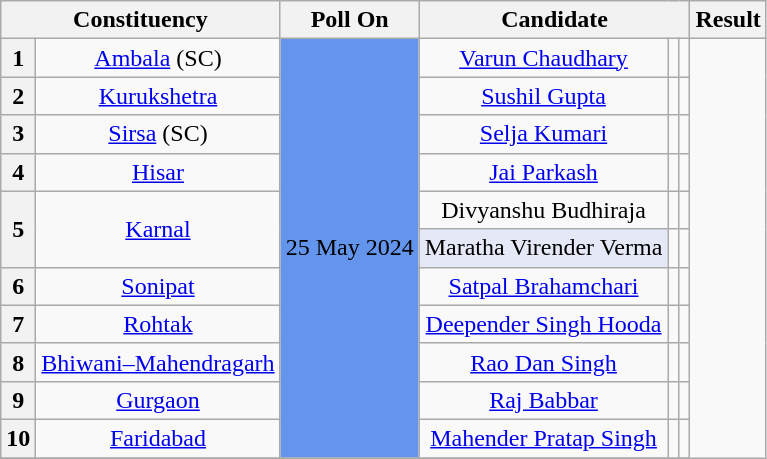<table class="wikitable sortable" style="text-align:center;">
<tr>
<th colspan="2">Constituency</th>
<th>Poll On</th>
<th colspan="3">Candidate</th>
<th>Result</th>
</tr>
<tr>
<th>1</th>
<td><a href='#'>Ambala</a> (SC)</td>
<td rowspan="11" bgcolor="#6495ED">25 May 2024</td>
<td><a href='#'>Varun Chaudhary</a></td>
<td></td>
<td></td>
</tr>
<tr>
<th>2</th>
<td><a href='#'>Kurukshetra</a></td>
<td><a href='#'>Sushil Gupta</a></td>
<td></td>
<td></td>
</tr>
<tr>
<th>3</th>
<td><a href='#'>Sirsa</a> (SC)</td>
<td><a href='#'>Selja Kumari</a></td>
<td></td>
<td></td>
</tr>
<tr>
<th>4</th>
<td><a href='#'>Hisar</a></td>
<td><a href='#'>Jai Parkash</a></td>
<td></td>
<td></td>
</tr>
<tr>
<th rowspan="2">5</th>
<td rowspan="2"><a href='#'>Karnal</a></td>
<td>Divyanshu Budhiraja</td>
<td></td>
<td></td>
</tr>
<tr>
<td bgcolor=#e5e9f7>Maratha Virender Verma</td>
<td></td>
<td></td>
</tr>
<tr>
<th>6</th>
<td><a href='#'>Sonipat</a></td>
<td><a href='#'>Satpal Brahamchari</a></td>
<td></td>
<td></td>
</tr>
<tr>
<th>7</th>
<td><a href='#'>Rohtak</a></td>
<td><a href='#'>Deepender Singh Hooda</a></td>
<td></td>
<td></td>
</tr>
<tr>
<th>8</th>
<td><a href='#'>Bhiwani–Mahendragarh</a></td>
<td><a href='#'>Rao Dan Singh</a></td>
<td></td>
<td></td>
</tr>
<tr>
<th>9</th>
<td><a href='#'>Gurgaon</a></td>
<td><a href='#'>Raj Babbar</a></td>
<td></td>
<td></td>
</tr>
<tr>
<th>10</th>
<td><a href='#'>Faridabad</a></td>
<td><a href='#'>Mahender Pratap Singh</a></td>
<td></td>
<td></td>
</tr>
<tr>
</tr>
</table>
